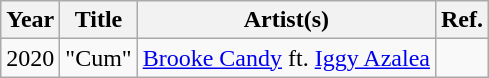<table class="wikitable">
<tr>
<th>Year</th>
<th>Title</th>
<th>Artist(s)</th>
<th>Ref.</th>
</tr>
<tr>
<td>2020</td>
<td>"Cum"</td>
<td><a href='#'>Brooke Candy</a> ft. <a href='#'>Iggy Azalea</a></td>
<td style="text-align: center;"></td>
</tr>
</table>
